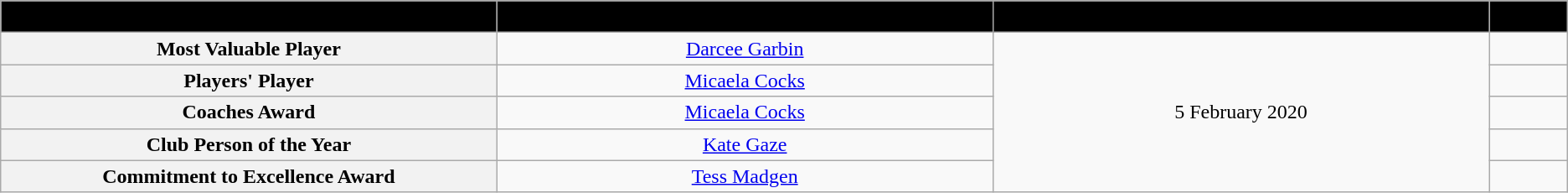<table class="wikitable sortable sortable" style="text-align: center">
<tr>
<th style="background:black" width="10%"><span>Award</span></th>
<th style="background:black" width="10%"><span>Recipient</span></th>
<th style="background:black" width="10%"><span>Date</span></th>
<th style="background:black" width="1%" class="unsortable"><span>Ref.</span></th>
</tr>
<tr>
<th rowspan=1>Most Valuable Player</th>
<td><a href='#'>Darcee Garbin</a></td>
<td rowspan=5>5 February 2020</td>
<td rowspan=1></td>
</tr>
<tr>
<th rowspan=1>Players' Player</th>
<td><a href='#'>Micaela Cocks</a></td>
<td rowspan=1></td>
</tr>
<tr>
<th rowspan=1>Coaches Award</th>
<td><a href='#'>Micaela Cocks</a></td>
<td rowspan=1></td>
</tr>
<tr>
<th rowspan=1>Club Person of the Year</th>
<td><a href='#'>Kate Gaze</a></td>
<td rowspan=1></td>
</tr>
<tr>
<th rowspan=1>Commitment to Excellence Award</th>
<td><a href='#'>Tess Madgen</a></td>
<td rowspan=1></td>
</tr>
</table>
